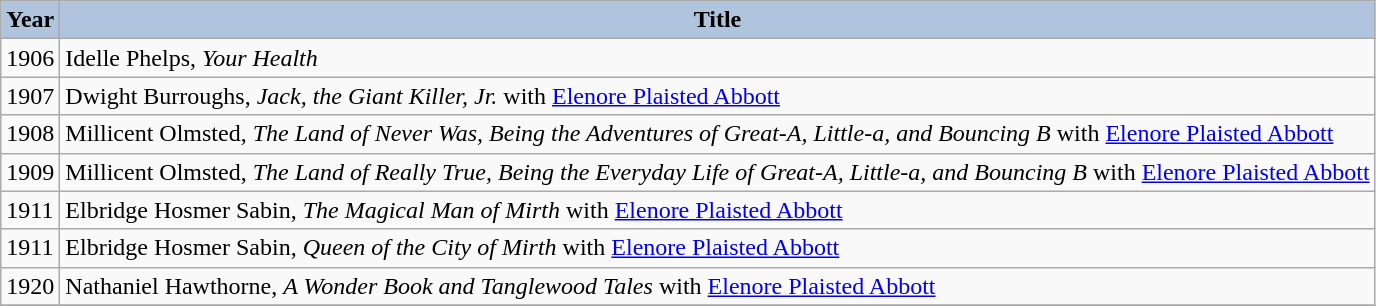<table class="wikitable">
<tr>
<th style="background:#B0C4DE;">Year</th>
<th style="background:#B0C4DE;">Title</th>
</tr>
<tr>
<td rowspan=1>1906</td>
<td>Idelle Phelps, <em>Your Health</em></td>
</tr>
<tr>
<td rowspan=1>1907</td>
<td>Dwight Burroughs, <em>Jack, the Giant Killer, Jr.</em> with <a href='#'>Elenore Plaisted Abbott</a></td>
</tr>
<tr>
<td rowspan=1>1908</td>
<td>Millicent Olmsted, <em>The Land of Never Was, Being the Adventures of Great-A, Little-a, and Bouncing B</em> with <a href='#'>Elenore Plaisted Abbott</a></td>
</tr>
<tr>
<td rowspan=1>1909</td>
<td>Millicent Olmsted, <em>The Land of Really True, Being the Everyday Life of Great-A, Little-a, and Bouncing B</em> with <a href='#'>Elenore Plaisted Abbott</a></td>
</tr>
<tr>
<td rowspan=1>1911</td>
<td>Elbridge Hosmer Sabin, <em>The Magical Man of Mirth</em> with <a href='#'>Elenore Plaisted Abbott</a></td>
</tr>
<tr>
<td rowspan=1>1911</td>
<td>Elbridge Hosmer Sabin, <em>Queen of the City of Mirth</em> with <a href='#'>Elenore Plaisted Abbott</a></td>
</tr>
<tr>
<td rowspan=1>1920</td>
<td>Nathaniel Hawthorne, <em>A Wonder Book and Tanglewood Tales</em> with <a href='#'>Elenore Plaisted Abbott</a></td>
</tr>
<tr>
</tr>
</table>
